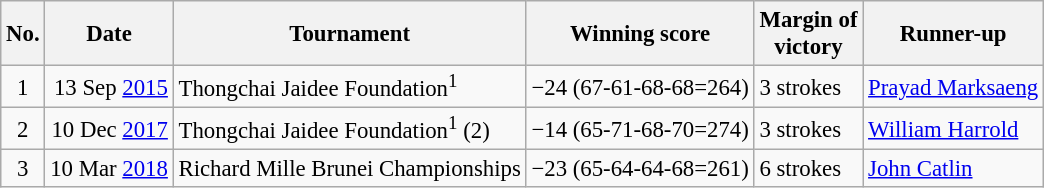<table class="wikitable" style="font-size:95%;">
<tr>
<th>No.</th>
<th>Date</th>
<th>Tournament</th>
<th>Winning score</th>
<th>Margin of<br>victory</th>
<th>Runner-up</th>
</tr>
<tr>
<td align=center>1</td>
<td align=right>13 Sep <a href='#'>2015</a></td>
<td>Thongchai Jaidee Foundation<sup>1</sup></td>
<td>−24 (67-61-68-68=264)</td>
<td>3 strokes</td>
<td> <a href='#'>Prayad Marksaeng</a></td>
</tr>
<tr>
<td align=center>2</td>
<td align=right>10 Dec <a href='#'>2017</a></td>
<td>Thongchai Jaidee Foundation<sup>1</sup> (2)</td>
<td>−14 (65-71-68-70=274)</td>
<td>3 strokes</td>
<td> <a href='#'>William Harrold</a></td>
</tr>
<tr>
<td align=center>3</td>
<td align=right>10 Mar <a href='#'>2018</a></td>
<td>Richard Mille Brunei Championships</td>
<td>−23 (65-64-64-68=261)</td>
<td>6 strokes</td>
<td> <a href='#'>John Catlin</a></td>
</tr>
</table>
